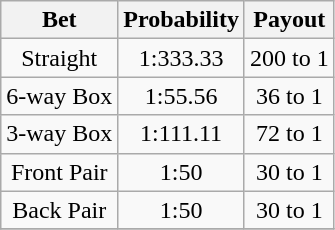<table class="wikitable">
<tr>
<th>Bet</th>
<th>Probability</th>
<th>Payout</th>
</tr>
<tr align="center">
<td>Straight</td>
<td>1:333.33</td>
<td colspan="2">200 to 1</td>
</tr>
<tr align="center">
<td>6-way Box</td>
<td>1:55.56</td>
<td colspan="2">36 to 1</td>
</tr>
<tr align="center">
<td>3-way Box</td>
<td>1:111.11</td>
<td>72 to 1</td>
</tr>
<tr align="center">
<td>Front Pair</td>
<td>1:50</td>
<td>30 to 1</td>
</tr>
<tr align="center">
<td>Back Pair</td>
<td>1:50</td>
<td colspan="2">30 to 1</td>
</tr>
<tr align="center">
</tr>
</table>
